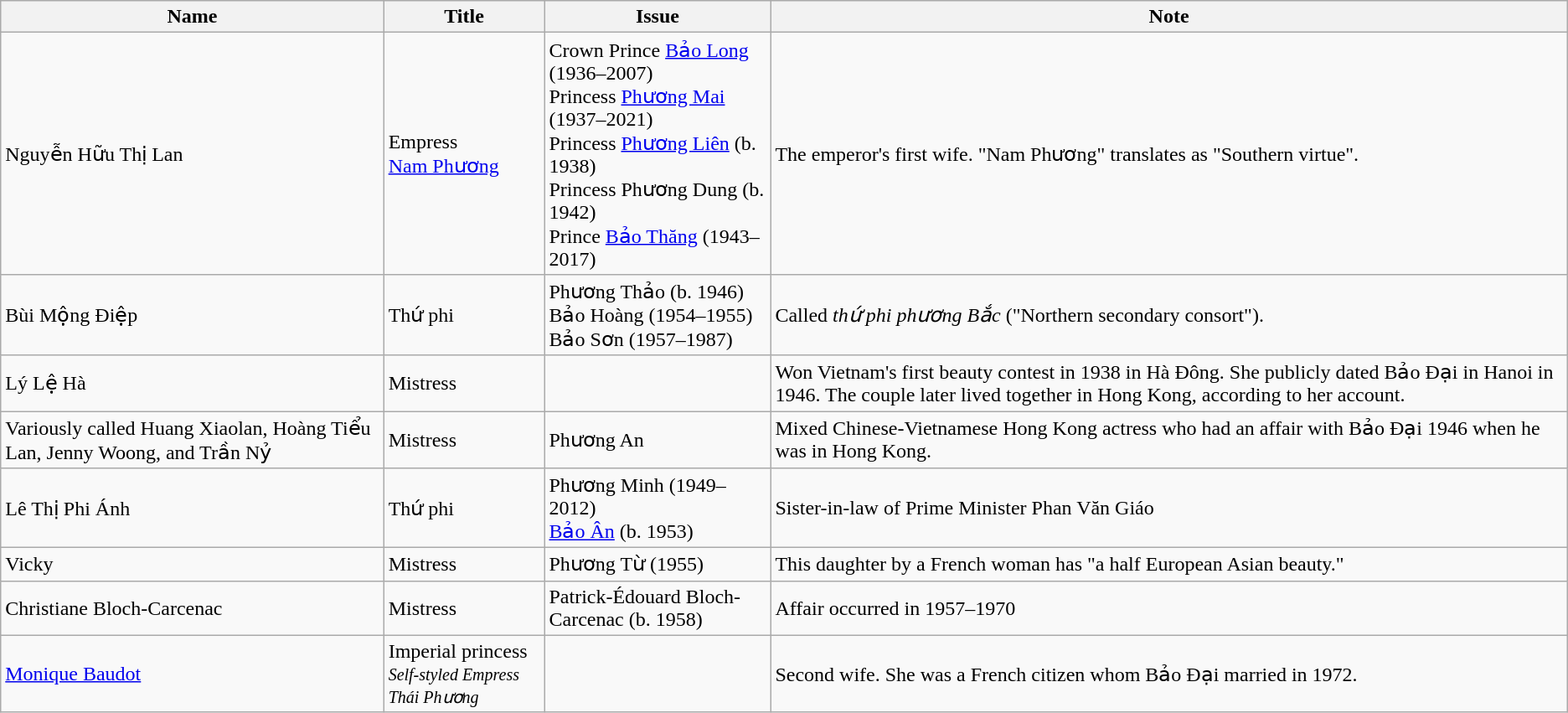<table class="wikitable">
<tr>
<th>Name</th>
<th>Title</th>
<th>Issue</th>
<th>Note</th>
</tr>
<tr>
<td>Nguyễn Hữu Thị Lan</td>
<td>Empress <br><a href='#'>Nam Phương</a></td>
<td>Crown Prince <a href='#'>Bảo Long</a> (1936–2007)<br>Princess <a href='#'>Phương Mai</a> (1937–2021)<br>Princess <a href='#'>Phương Liên</a> (b. 1938)<br>Princess Phương Dung (b. 1942)<br>Prince <a href='#'>Bảo Thăng</a> (1943–2017)</td>
<td>The emperor's first wife. "Nam Phương" translates as "Southern virtue".</td>
</tr>
<tr>
<td>Bùi Mộng Điệp</td>
<td>Thứ phi</td>
<td>Phương Thảo (b. 1946)<br>Bảo Hoàng (1954–1955)<br>Bảo Sơn (1957–1987)</td>
<td>Called <em>thứ phi phương Bắc</em> ("Northern secondary consort").</td>
</tr>
<tr>
<td>Lý Lệ Hà</td>
<td>Mistress</td>
<td></td>
<td>Won Vietnam's first beauty contest in 1938 in Hà Đông. She publicly dated Bảo Đại in Hanoi in 1946. The couple later lived together in Hong Kong, according to her account.</td>
</tr>
<tr>
<td>Variously called Huang Xiaolan, Hoàng Tiểu Lan, Jenny Woong, and Trần Nỷ</td>
<td>Mistress</td>
<td>Phương An</td>
<td>Mixed Chinese-Vietnamese Hong Kong actress who had an affair with Bảo Đại 1946 when he was in Hong Kong.</td>
</tr>
<tr>
<td>Lê Thị Phi Ánh</td>
<td>Thứ phi</td>
<td>Phương Minh (1949–2012)<br><a href='#'>Bảo Ân</a> (b. 1953)</td>
<td>Sister-in-law of Prime Minister Phan Văn Giáo</td>
</tr>
<tr>
<td>Vicky</td>
<td>Mistress</td>
<td>Phương Từ (1955)</td>
<td>This daughter by a French woman has "a half European Asian beauty."</td>
</tr>
<tr>
<td>Christiane Bloch-Carcenac</td>
<td>Mistress</td>
<td>Patrick-Édouard Bloch-Carcenac (b. 1958)</td>
<td>Affair occurred in 1957–1970</td>
</tr>
<tr>
<td><a href='#'>Monique Baudot</a></td>
<td>Imperial princess<br><small><em>Self-styled Empress Thái Phương</em></small></td>
<td></td>
<td>Second wife. She was a French citizen whom Bảo Đại married in 1972.</td>
</tr>
</table>
